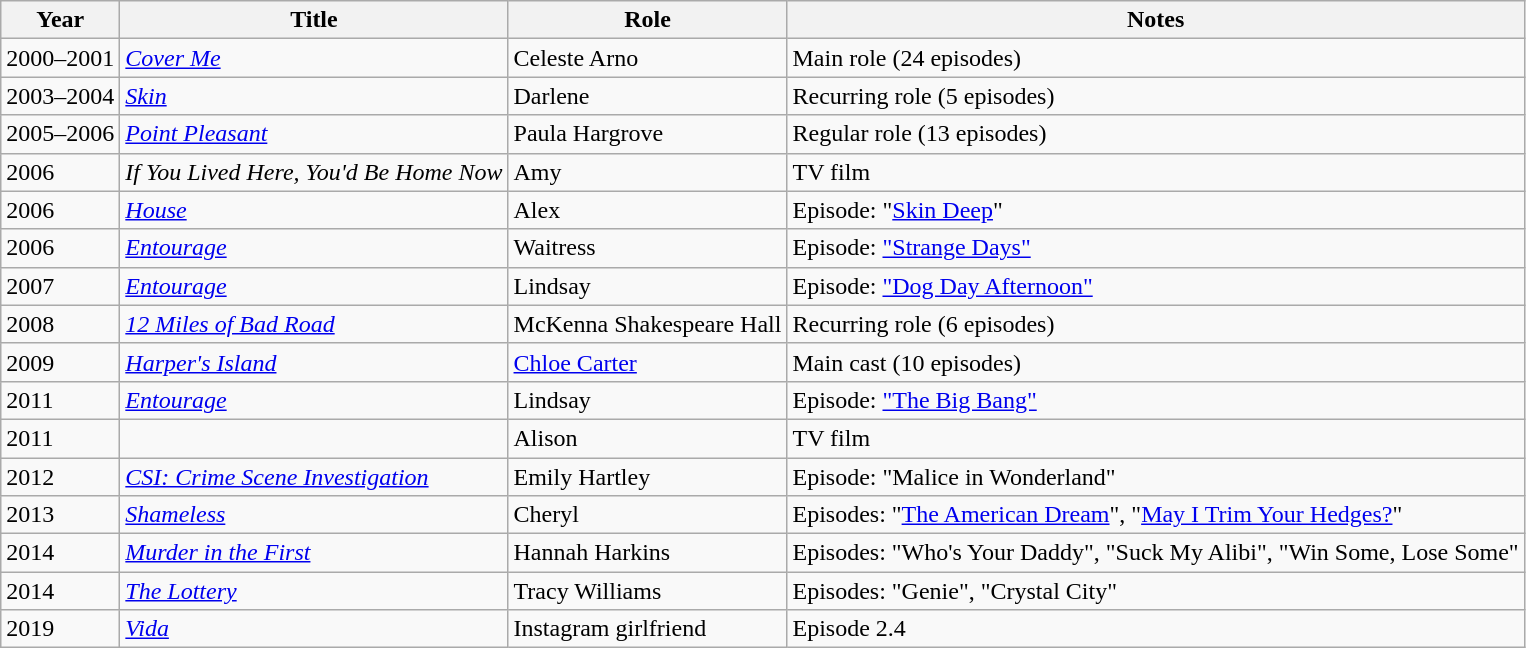<table class="wikitable sortable">
<tr>
<th>Year</th>
<th>Title</th>
<th>Role</th>
<th class="unsortable">Notes</th>
</tr>
<tr>
<td>2000–2001</td>
<td><em><a href='#'>Cover Me</a></em></td>
<td>Celeste Arno</td>
<td>Main role (24 episodes)</td>
</tr>
<tr>
<td>2003–2004</td>
<td><em><a href='#'>Skin</a></em></td>
<td>Darlene</td>
<td>Recurring role (5 episodes)</td>
</tr>
<tr>
<td>2005–2006</td>
<td><em><a href='#'>Point Pleasant</a></em></td>
<td>Paula Hargrove</td>
<td>Regular role (13 episodes)</td>
</tr>
<tr>
<td>2006</td>
<td><em>If You Lived Here, You'd Be Home Now</em></td>
<td>Amy</td>
<td>TV film</td>
</tr>
<tr>
<td>2006</td>
<td><em><a href='#'>House</a></em></td>
<td>Alex</td>
<td>Episode: "<a href='#'>Skin Deep</a>"</td>
</tr>
<tr>
<td>2006</td>
<td><em><a href='#'>Entourage</a></em></td>
<td>Waitress</td>
<td>Episode: <a href='#'>"Strange Days"</a></td>
</tr>
<tr>
<td>2007</td>
<td><em><a href='#'>Entourage</a></em></td>
<td>Lindsay</td>
<td>Episode: <a href='#'>"Dog Day Afternoon"</a></td>
</tr>
<tr>
<td>2008</td>
<td><em><a href='#'>12 Miles of Bad Road</a></em></td>
<td>McKenna Shakespeare Hall</td>
<td>Recurring role (6 episodes)</td>
</tr>
<tr>
<td>2009</td>
<td><em><a href='#'>Harper's Island</a></em></td>
<td><a href='#'>Chloe Carter</a></td>
<td>Main cast (10 episodes)</td>
</tr>
<tr>
<td>2011</td>
<td><em><a href='#'>Entourage</a></em></td>
<td>Lindsay</td>
<td>Episode: <a href='#'>"The Big Bang"</a></td>
</tr>
<tr>
<td>2011</td>
<td><em></em></td>
<td>Alison</td>
<td>TV film</td>
</tr>
<tr>
<td>2012</td>
<td><em><a href='#'>CSI: Crime Scene Investigation</a></em></td>
<td>Emily Hartley</td>
<td>Episode: "Malice in Wonderland"</td>
</tr>
<tr>
<td>2013</td>
<td><em><a href='#'>Shameless</a></em></td>
<td>Cheryl</td>
<td>Episodes: "<a href='#'>The American Dream</a>", "<a href='#'>May I Trim Your Hedges?</a>"</td>
</tr>
<tr>
<td>2014</td>
<td><em><a href='#'>Murder in the First</a></em></td>
<td>Hannah Harkins</td>
<td>Episodes: "Who's Your Daddy", "Suck My Alibi", "Win Some, Lose Some"</td>
</tr>
<tr>
<td>2014</td>
<td><em><a href='#'>The Lottery</a></em></td>
<td>Tracy Williams</td>
<td>Episodes: "Genie", "Crystal City"</td>
</tr>
<tr>
<td>2019</td>
<td><em><a href='#'>Vida</a></em></td>
<td>Instagram girlfriend</td>
<td>Episode 2.4</td>
</tr>
</table>
